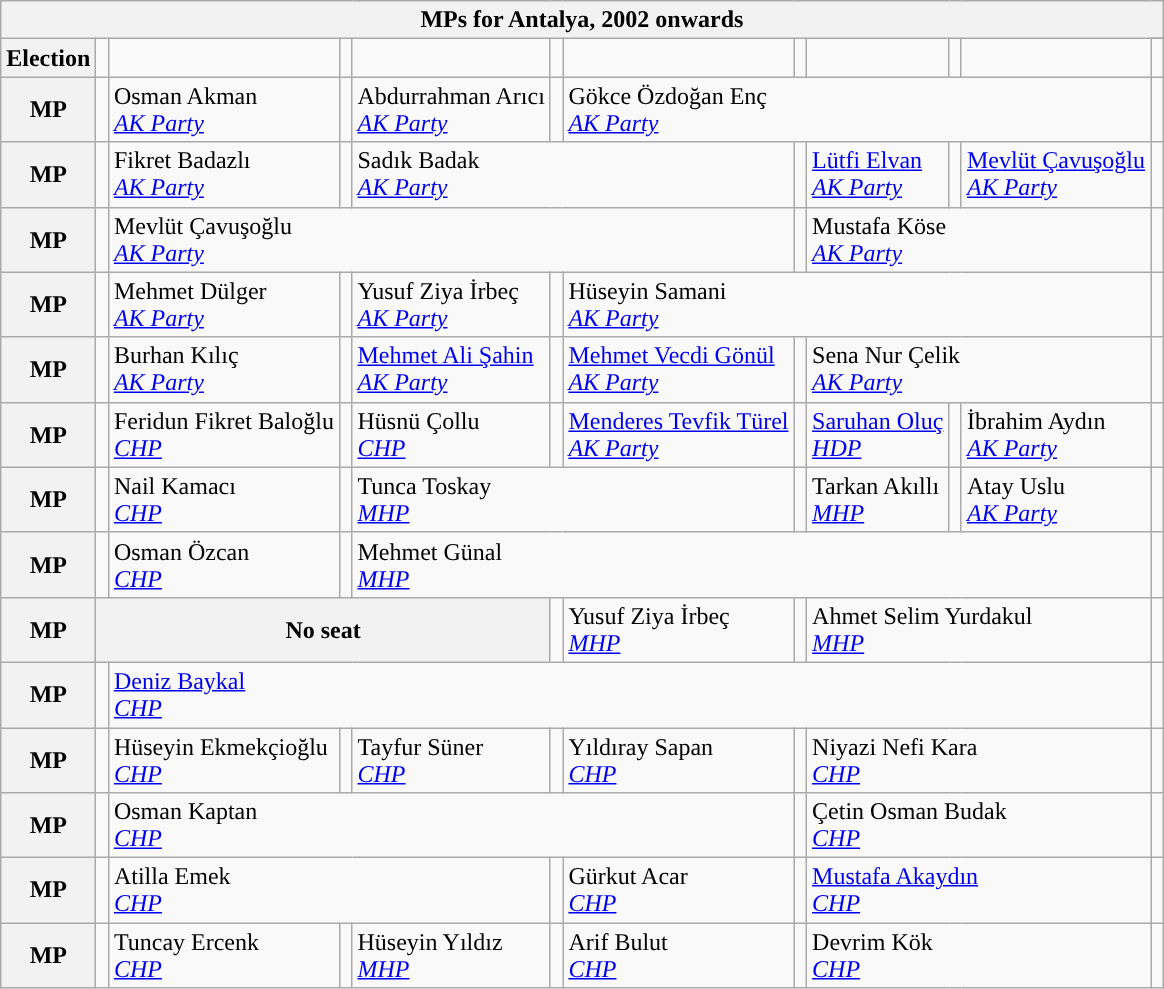<table class="wikitable">
<tr>
<th colspan = 12>MPs for Antalya, 2002 onwards</th>
</tr>
<tr>
<th rowspan = 2>Election</th>
<td rowspan="2" style="width:1px;"></td>
<td rowspan = 2></td>
<td rowspan="2" style="width:1px;"></td>
<td rowspan = 2></td>
<td rowspan="2" style="width:1px;"></td>
<td rowspan = 2></td>
<td rowspan="2" style="width:1px;"></td>
<td rowspan = 2></td>
<td rowspan="2" style="width:1px;"></td>
<td rowspan = 2></td>
</tr>
<tr>
<td></td>
</tr>
<tr>
<th>MP</th>
<td width=1px style="background-color: "></td>
<td colspan = 1>Osman Akman<br><em><a href='#'>AK Party</a></em></td>
<td width=1px style="background-color: "></td>
<td colspan = 1>Abdurrahman Arıcı<br><em><a href='#'>AK Party</a></em></td>
<td width=1px style="background-color: "></td>
<td colspan = 5>Gökce Özdoğan Enç<br><em><a href='#'>AK Party</a></em></td>
<td width=1px style="background-color: "></td>
</tr>
<tr>
<th>MP</th>
<td width=1px style="background-color: "></td>
<td colspan = 1>Fikret Badazlı<br><em><a href='#'>AK Party</a></em></td>
<td width=1px style="background-color: "></td>
<td colspan = 3>Sadık Badak<br><em><a href='#'>AK Party</a></em></td>
<td width=1px style="background-color: "></td>
<td colspan = 1><a href='#'>Lütfi Elvan</a><br><em><a href='#'>AK Party</a></em></td>
<td width=1px style="background-color: "></td>
<td colspan = 1><a href='#'>Mevlüt Çavuşoğlu</a><br><em><a href='#'>AK Party</a></em></td>
<td width=1px style="background-color: "></td>
</tr>
<tr>
<th>MP</th>
<td width=1px style="background-color: "></td>
<td colspan = 5>Mevlüt Çavuşoğlu<br><em><a href='#'>AK Party</a></em></td>
<td width=1px style="background-color: "></td>
<td colspan = 3>Mustafa Köse<br><em><a href='#'>AK Party</a></em></td>
<td width=1px style="background-color: "></td>
</tr>
<tr>
<th>MP</th>
<td width=1px style="background-color: "></td>
<td colspan = 1>Mehmet Dülger<br><em><a href='#'>AK Party</a></em></td>
<td width=1px style="background-color: "></td>
<td colspan = 1>Yusuf Ziya İrbeç<br><em><a href='#'>AK Party</a></em></td>
<td width=1px style="background-color: "></td>
<td colspan = 5>Hüseyin Samani<br><em><a href='#'>AK Party</a></em></td>
<td width=1px style="background-color: "></td>
</tr>
<tr>
<th>MP</th>
<td width=1px style="background-color: "></td>
<td colspan = 1>Burhan Kılıç<br><em><a href='#'>AK Party</a></em></td>
<td width=1px style="background-color: "></td>
<td colspan = 1><a href='#'>Mehmet Ali Şahin</a><br><em><a href='#'>AK Party</a></em></td>
<td width=1px style="background-color: "></td>
<td colspan = 1><a href='#'>Mehmet Vecdi Gönül</a><br><em><a href='#'>AK Party</a></em></td>
<td width=1px style="background-color: "></td>
<td colspan = 3>Sena Nur Çelik<br><em><a href='#'>AK Party</a></em></td>
<td width=1px style="background-color: "></td>
</tr>
<tr>
<th>MP</th>
<td width=1px style="background-color: "></td>
<td colspan = 1>Feridun Fikret Baloğlu<br><em><a href='#'>CHP</a></em></td>
<td width=1px style="background-color: "></td>
<td colspan = 1>Hüsnü Çollu<br><em><a href='#'>CHP</a></em></td>
<td width=1px style="background-color: "></td>
<td colspan = 1><a href='#'>Menderes Tevfik Türel</a><br><em><a href='#'>AK Party</a></em></td>
<td width=1px style="background-color: "></td>
<td colspan = 1><a href='#'>Saruhan Oluç</a><br><em><a href='#'>HDP</a></em></td>
<td width=1px style="background-color: "></td>
<td colspan = 1>İbrahim Aydın<br><em><a href='#'>AK Party</a></em></td>
<td width=1px style="background-color: "></td>
</tr>
<tr>
<th>MP</th>
<td width=1px style="background-color: "></td>
<td colspan = 1>Nail Kamacı<br><em><a href='#'>CHP</a></em></td>
<td width=1px style="background-color: "></td>
<td colspan = 3>Tunca Toskay<br><em><a href='#'>MHP</a></em></td>
<td width=1px style="background-color: "></td>
<td colspan = 1>Tarkan Akıllı<br><em><a href='#'>MHP</a></em></td>
<td width=1px style="background-color: "></td>
<td colspan = 1>Atay Uslu<br><em><a href='#'>AK Party</a></em></td>
<td width=1px style="background-color: "></td>
</tr>
<tr>
<th>MP</th>
<td width=1px style="background-color: "></td>
<td colspan = 1>Osman Özcan<br><em><a href='#'>CHP</a></em></td>
<td width=1px style="background-color: "></td>
<td colspan = 7>Mehmet Günal<br><em><a href='#'>MHP</a></em></td>
<td width=1px style="background-color: "></td>
</tr>
<tr>
<th>MP</th>
<th colspan = 4>No seat</th>
<td width=1px style="background-color: "></td>
<td colspan = 1>Yusuf Ziya İrbeç<br><em><a href='#'>MHP</a></em></td>
<td width=1px style="background-color: "></td>
<td colspan = 3>Ahmet Selim Yurdakul<br><em><a href='#'>MHP</a></em></td>
<td width=1px style="background-color: "></td>
</tr>
<tr>
<th>MP</th>
<td width=1px style="background-color: "></td>
<td colspan = 9><a href='#'>Deniz Baykal</a><br><em><a href='#'>CHP</a></em></td>
<td width=1px style="background-color: "></td>
</tr>
<tr>
<th>MP</th>
<td width=1px style="background-color: "></td>
<td colspan = 1>Hüseyin Ekmekçioğlu<br><em><a href='#'>CHP</a></em></td>
<td width=1px style="background-color: "></td>
<td colspan = 1>Tayfur Süner<br><em><a href='#'>CHP</a></em></td>
<td width=1px style="background-color: "></td>
<td colspan = 1>Yıldıray Sapan<br><em><a href='#'>CHP</a></em></td>
<td width=1px style="background-color: "></td>
<td colspan = 3>Niyazi Nefi Kara<br><em><a href='#'>CHP</a></em></td>
<td width=1px style="background-color: "></td>
</tr>
<tr>
<th>MP</th>
<td width=1px style="background-color: "></td>
<td colspan = 5>Osman Kaptan<br><em><a href='#'>CHP</a></em></td>
<td width=1px style="background-color: "></td>
<td colspan = 3>Çetin Osman Budak<br><em><a href='#'>CHP</a></em></td>
<td width=1px style="background-color: "></td>
</tr>
<tr>
<th>MP</th>
<td width=1px style="background-color: "></td>
<td colspan = 3>Atilla Emek<br><em><a href='#'>CHP</a></em></td>
<td width=1px style="background-color: "></td>
<td colspan = 1>Gürkut Acar<br><em><a href='#'>CHP</a></em></td>
<td width=1px style="background-color: "></td>
<td colspan = 3><a href='#'>Mustafa Akaydın</a><br><em><a href='#'>CHP</a></em></td>
<td width=1px style="background-color: "></td>
</tr>
<tr>
<th>MP</th>
<td width=1px style="background-color: "></td>
<td colspan = 1>Tuncay Ercenk<br><em><a href='#'>CHP</a></em></td>
<td width=1px style="background-color: "></td>
<td colspan = 1>Hüseyin Yıldız<br><em><a href='#'>MHP</a></em></td>
<td width=1px style="background-color: "></td>
<td colspan = 1>Arif Bulut<br><em><a href='#'>CHP</a></em></td>
<td width=1px style="background-color: "></td>
<td colspan = 3>Devrim Kök<br><em><a href='#'>CHP</a></em></td>
<td width=1px style="background-color: "></td>
</tr>
</table>
